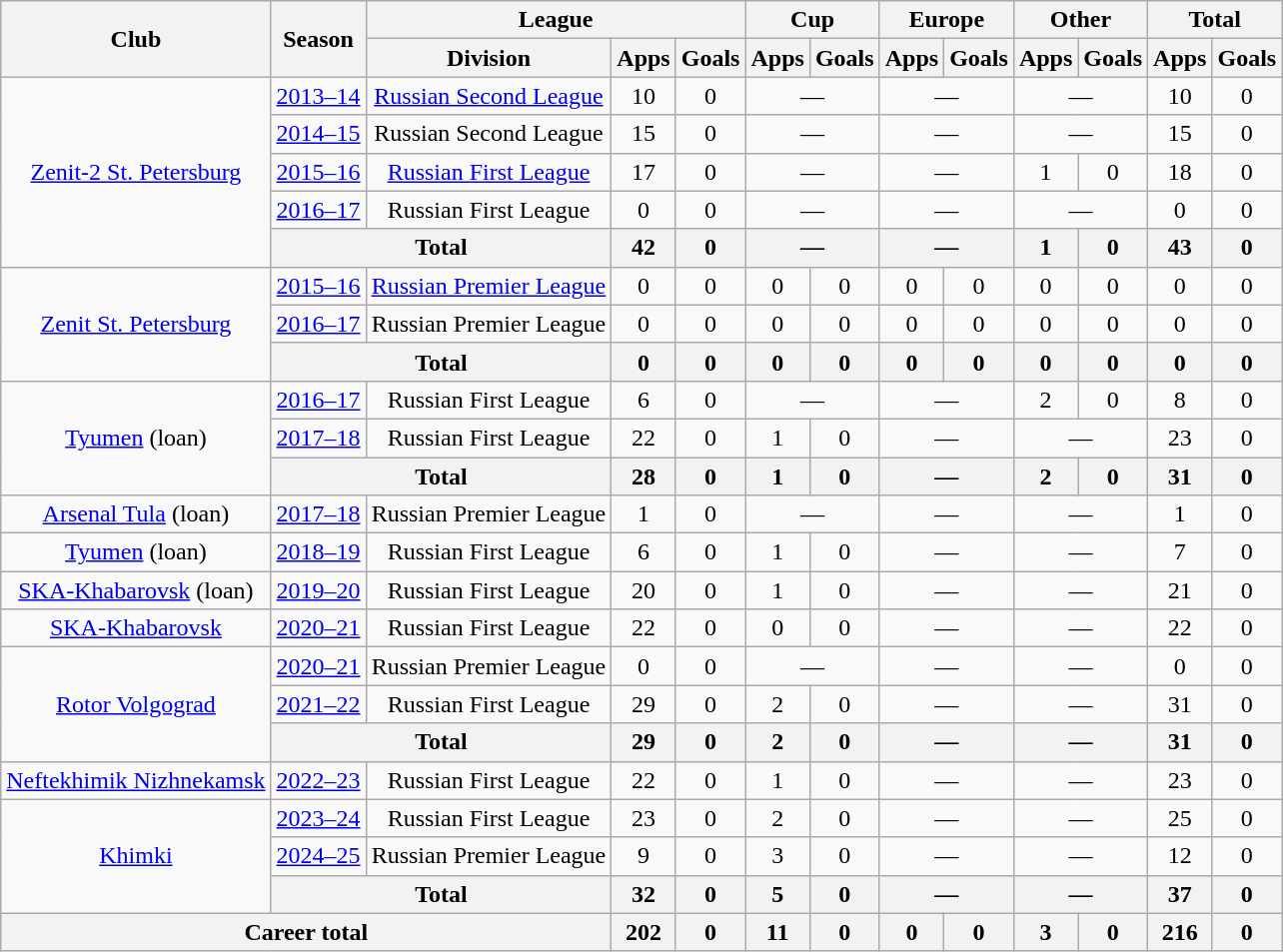<table class="wikitable" style="text-align: center;">
<tr>
<th rowspan="2">Club</th>
<th rowspan="2">Season</th>
<th colspan="3">League</th>
<th colspan="2">Cup</th>
<th colspan="2">Europe</th>
<th colspan="2">Other</th>
<th colspan="2">Total</th>
</tr>
<tr>
<th>Division</th>
<th>Apps</th>
<th>Goals</th>
<th>Apps</th>
<th>Goals</th>
<th>Apps</th>
<th>Goals</th>
<th>Apps</th>
<th>Goals</th>
<th>Apps</th>
<th>Goals</th>
</tr>
<tr>
<td rowspan="5"><a href='#'>Zenit-2 St. Petersburg</a></td>
<td><a href='#'>2013–14</a></td>
<td><a href='#'>Russian Second League</a></td>
<td>10</td>
<td>0</td>
<td colspan="2">—</td>
<td colspan="2">—</td>
<td colspan="2">—</td>
<td>10</td>
<td>0</td>
</tr>
<tr>
<td><a href='#'>2014–15</a></td>
<td>Russian Second League</td>
<td>15</td>
<td>0</td>
<td colspan="2">—</td>
<td colspan="2">—</td>
<td colspan="2">—</td>
<td>15</td>
<td>0</td>
</tr>
<tr>
<td><a href='#'>2015–16</a></td>
<td><a href='#'>Russian First League</a></td>
<td>17</td>
<td>0</td>
<td colspan="2">—</td>
<td colspan="2">—</td>
<td>1</td>
<td>0</td>
<td>18</td>
<td>0</td>
</tr>
<tr>
<td><a href='#'>2016–17</a></td>
<td>Russian First League</td>
<td>0</td>
<td>0</td>
<td colspan="2">—</td>
<td colspan="2">—</td>
<td colspan="2">—</td>
<td>0</td>
<td>0</td>
</tr>
<tr>
<th colspan="2">Total</th>
<th>42</th>
<th>0</th>
<th colspan="2">—</th>
<th colspan="2">—</th>
<th>1</th>
<th>0</th>
<th>43</th>
<th>0</th>
</tr>
<tr>
<td rowspan="3"><a href='#'>Zenit St. Petersburg</a></td>
<td><a href='#'>2015–16</a></td>
<td><a href='#'>Russian Premier League</a></td>
<td>0</td>
<td>0</td>
<td>0</td>
<td>0</td>
<td>0</td>
<td>0</td>
<td>0</td>
<td>0</td>
<td>0</td>
<td>0</td>
</tr>
<tr>
<td><a href='#'>2016–17</a></td>
<td>Russian Premier League</td>
<td>0</td>
<td>0</td>
<td>0</td>
<td>0</td>
<td>0</td>
<td>0</td>
<td>0</td>
<td>0</td>
<td>0</td>
<td>0</td>
</tr>
<tr>
<th colspan=2>Total</th>
<th>0</th>
<th>0</th>
<th>0</th>
<th>0</th>
<th>0</th>
<th>0</th>
<th>0</th>
<th>0</th>
<th>0</th>
<th>0</th>
</tr>
<tr>
<td rowspan="3"><a href='#'>Tyumen</a> (loan)</td>
<td><a href='#'>2016–17</a></td>
<td>Russian First League</td>
<td>6</td>
<td>0</td>
<td colspan="2">—</td>
<td colspan="2">—</td>
<td>2</td>
<td>0</td>
<td>8</td>
<td>0</td>
</tr>
<tr>
<td><a href='#'>2017–18</a></td>
<td>Russian First League</td>
<td>22</td>
<td>0</td>
<td>1</td>
<td>0</td>
<td colspan="2">—</td>
<td colspan="2">—</td>
<td>23</td>
<td>0</td>
</tr>
<tr>
<th colspan="2">Total</th>
<th>28</th>
<th>0</th>
<th>1</th>
<th>0</th>
<th colspan="2">—</th>
<th>2</th>
<th>0</th>
<th>31</th>
<th>0</th>
</tr>
<tr>
<td><a href='#'>Arsenal Tula</a> (loan)</td>
<td><a href='#'>2017–18</a></td>
<td>Russian Premier League</td>
<td>1</td>
<td>0</td>
<td colspan="2">—</td>
<td colspan="2">—</td>
<td colspan="2">—</td>
<td>1</td>
<td>0</td>
</tr>
<tr>
<td><a href='#'>Tyumen</a> (loan)</td>
<td><a href='#'>2018–19</a></td>
<td>Russian First League</td>
<td>6</td>
<td>0</td>
<td>1</td>
<td>0</td>
<td colspan="2">—</td>
<td colspan="2">—</td>
<td>7</td>
<td>0</td>
</tr>
<tr>
<td><a href='#'>SKA-Khabarovsk</a> (loan)</td>
<td><a href='#'>2019–20</a></td>
<td>Russian First League</td>
<td>20</td>
<td>0</td>
<td>1</td>
<td>0</td>
<td colspan="2">—</td>
<td colspan="2">—</td>
<td>21</td>
<td>0</td>
</tr>
<tr>
<td><a href='#'>SKA-Khabarovsk</a></td>
<td><a href='#'>2020–21</a></td>
<td>Russian First League</td>
<td>22</td>
<td>0</td>
<td>0</td>
<td>0</td>
<td colspan="2">—</td>
<td colspan="2">—</td>
<td>22</td>
<td>0</td>
</tr>
<tr>
<td rowspan="3"><a href='#'>Rotor Volgograd</a></td>
<td><a href='#'>2020–21</a></td>
<td>Russian Premier League</td>
<td>0</td>
<td>0</td>
<td colspan="2">—</td>
<td colspan="2">—</td>
<td colspan="2">—</td>
<td>0</td>
<td>0</td>
</tr>
<tr>
<td><a href='#'>2021–22</a></td>
<td>Russian First League</td>
<td>29</td>
<td>0</td>
<td>2</td>
<td>0</td>
<td colspan="2">—</td>
<td colspan="2">—</td>
<td>31</td>
<td>0</td>
</tr>
<tr>
<th colspan="2">Total</th>
<th>29</th>
<th>0</th>
<th>2</th>
<th>0</th>
<th colspan="2">—</th>
<th colspan="2">—</th>
<th>31</th>
<th>0</th>
</tr>
<tr>
<td><a href='#'>Neftekhimik Nizhnekamsk</a></td>
<td><a href='#'>2022–23</a></td>
<td>Russian First League</td>
<td>22</td>
<td>0</td>
<td>1</td>
<td>0</td>
<td colspan="2">—</td>
<td colspan="2">—</td>
<td>23</td>
<td>0</td>
</tr>
<tr>
<td rowspan="3"><a href='#'>Khimki</a></td>
<td><a href='#'>2023–24</a></td>
<td>Russian First League</td>
<td>23</td>
<td>0</td>
<td>2</td>
<td>0</td>
<td colspan="2">—</td>
<td colspan="2">—</td>
<td>25</td>
<td>0</td>
</tr>
<tr>
<td><a href='#'>2024–25</a></td>
<td>Russian Premier League</td>
<td>9</td>
<td>0</td>
<td>3</td>
<td>0</td>
<td colspan="2">—</td>
<td colspan="2">—</td>
<td>12</td>
<td>0</td>
</tr>
<tr>
<th colspan="2">Total</th>
<th>32</th>
<th>0</th>
<th>5</th>
<th>0</th>
<th colspan="2">—</th>
<th colspan="2">—</th>
<th>37</th>
<th>0</th>
</tr>
<tr>
<th colspan="3">Career total</th>
<th>202</th>
<th>0</th>
<th>11</th>
<th>0</th>
<th>0</th>
<th>0</th>
<th>3</th>
<th>0</th>
<th>216</th>
<th>0</th>
</tr>
</table>
